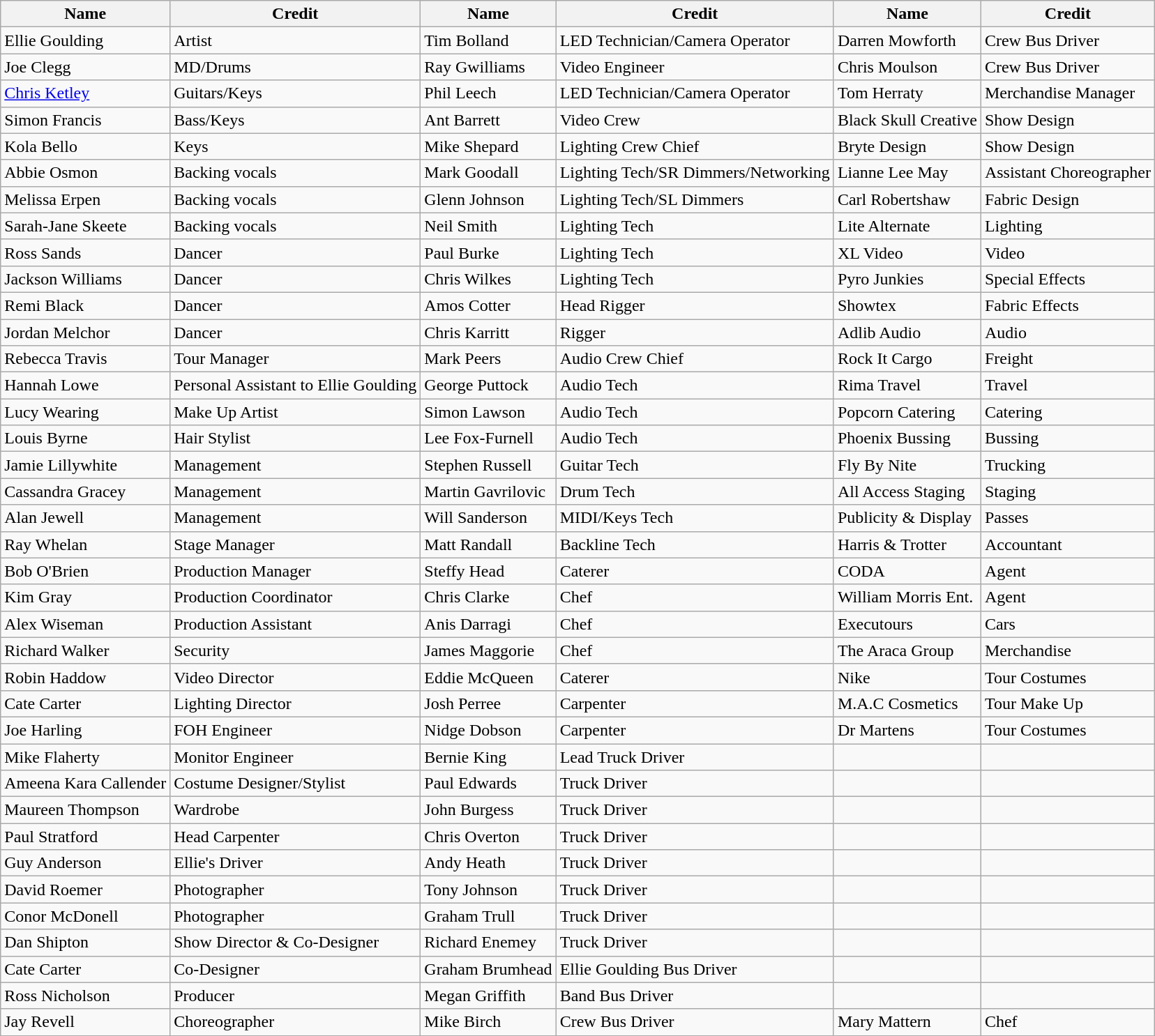<table class="wikitable">
<tr>
<th>Name</th>
<th>Credit</th>
<th>Name</th>
<th>Credit</th>
<th>Name</th>
<th>Credit</th>
</tr>
<tr>
<td>Ellie Goulding</td>
<td>Artist</td>
<td>Tim Bolland</td>
<td>LED Technician/Camera Operator</td>
<td>Darren Mowforth</td>
<td>Crew Bus Driver</td>
</tr>
<tr>
<td>Joe Clegg</td>
<td>MD/Drums</td>
<td>Ray Gwilliams</td>
<td>Video Engineer</td>
<td>Chris Moulson</td>
<td>Crew Bus Driver</td>
</tr>
<tr>
<td><a href='#'>Chris Ketley</a></td>
<td>Guitars/Keys</td>
<td>Phil Leech</td>
<td>LED Technician/Camera Operator</td>
<td>Tom Herraty</td>
<td>Merchandise Manager</td>
</tr>
<tr>
<td>Simon Francis</td>
<td>Bass/Keys</td>
<td>Ant Barrett</td>
<td>Video Crew</td>
<td>Black Skull Creative</td>
<td>Show Design</td>
</tr>
<tr>
<td>Kola Bello</td>
<td>Keys</td>
<td>Mike Shepard</td>
<td>Lighting Crew Chief</td>
<td>Bryte Design</td>
<td>Show Design</td>
</tr>
<tr>
<td>Abbie Osmon</td>
<td>Backing vocals</td>
<td>Mark Goodall</td>
<td>Lighting Tech/SR Dimmers/Networking</td>
<td>Lianne Lee May</td>
<td>Assistant Choreographer</td>
</tr>
<tr>
<td>Melissa Erpen</td>
<td>Backing vocals</td>
<td>Glenn Johnson</td>
<td>Lighting Tech/SL Dimmers</td>
<td>Carl Robertshaw</td>
<td>Fabric Design</td>
</tr>
<tr>
<td>Sarah-Jane Skeete</td>
<td>Backing vocals</td>
<td>Neil Smith</td>
<td>Lighting Tech</td>
<td>Lite Alternate</td>
<td>Lighting</td>
</tr>
<tr>
<td>Ross Sands</td>
<td>Dancer</td>
<td>Paul Burke</td>
<td>Lighting Tech</td>
<td>XL Video</td>
<td>Video</td>
</tr>
<tr>
<td>Jackson Williams</td>
<td>Dancer</td>
<td>Chris Wilkes</td>
<td>Lighting Tech</td>
<td>Pyro Junkies</td>
<td>Special Effects</td>
</tr>
<tr>
<td>Remi Black</td>
<td>Dancer</td>
<td>Amos Cotter</td>
<td>Head Rigger</td>
<td>Showtex</td>
<td>Fabric Effects</td>
</tr>
<tr>
<td>Jordan Melchor</td>
<td>Dancer</td>
<td>Chris Karritt</td>
<td>Rigger</td>
<td>Adlib Audio</td>
<td>Audio</td>
</tr>
<tr>
<td>Rebecca Travis</td>
<td>Tour Manager</td>
<td>Mark Peers</td>
<td>Audio Crew Chief</td>
<td>Rock It Cargo</td>
<td>Freight</td>
</tr>
<tr>
<td>Hannah Lowe</td>
<td>Personal Assistant to Ellie Goulding</td>
<td>George Puttock</td>
<td>Audio Tech</td>
<td>Rima Travel</td>
<td>Travel</td>
</tr>
<tr>
<td>Lucy Wearing</td>
<td>Make Up Artist</td>
<td>Simon Lawson</td>
<td>Audio Tech</td>
<td>Popcorn Catering</td>
<td>Catering</td>
</tr>
<tr>
<td>Louis Byrne</td>
<td>Hair Stylist</td>
<td>Lee Fox-Furnell</td>
<td>Audio Tech</td>
<td>Phoenix Bussing</td>
<td>Bussing</td>
</tr>
<tr>
<td>Jamie Lillywhite</td>
<td>Management</td>
<td>Stephen Russell</td>
<td>Guitar Tech</td>
<td>Fly By Nite</td>
<td>Trucking</td>
</tr>
<tr>
<td>Cassandra Gracey</td>
<td>Management</td>
<td>Martin Gavrilovic</td>
<td>Drum Tech</td>
<td>All Access Staging</td>
<td>Staging</td>
</tr>
<tr>
<td>Alan Jewell</td>
<td>Management</td>
<td>Will Sanderson</td>
<td>MIDI/Keys Tech</td>
<td>Publicity & Display</td>
<td>Passes</td>
</tr>
<tr>
<td>Ray Whelan</td>
<td>Stage Manager</td>
<td>Matt Randall</td>
<td>Backline Tech</td>
<td>Harris & Trotter</td>
<td>Accountant</td>
</tr>
<tr>
<td>Bob O'Brien</td>
<td>Production Manager</td>
<td>Steffy Head</td>
<td>Caterer</td>
<td>CODA</td>
<td>Agent</td>
</tr>
<tr>
<td>Kim Gray</td>
<td>Production Coordinator</td>
<td>Chris Clarke</td>
<td>Chef</td>
<td>William Morris Ent.</td>
<td>Agent</td>
</tr>
<tr>
<td>Alex Wiseman</td>
<td>Production Assistant</td>
<td>Anis Darragi</td>
<td>Chef</td>
<td>Executours</td>
<td>Cars</td>
</tr>
<tr>
<td>Richard Walker</td>
<td>Security</td>
<td>James Maggorie</td>
<td>Chef</td>
<td>The Araca Group</td>
<td>Merchandise</td>
</tr>
<tr>
<td>Robin Haddow</td>
<td>Video Director</td>
<td>Eddie McQueen</td>
<td>Caterer</td>
<td>Nike</td>
<td>Tour Costumes</td>
</tr>
<tr>
<td>Cate Carter</td>
<td>Lighting Director</td>
<td>Josh Perree</td>
<td>Carpenter</td>
<td>M.A.C Cosmetics</td>
<td>Tour Make Up</td>
</tr>
<tr>
<td>Joe Harling</td>
<td>FOH Engineer</td>
<td>Nidge Dobson</td>
<td>Carpenter</td>
<td>Dr Martens</td>
<td>Tour Costumes</td>
</tr>
<tr>
<td>Mike Flaherty</td>
<td>Monitor Engineer</td>
<td>Bernie King</td>
<td>Lead Truck Driver</td>
<td></td>
<td></td>
</tr>
<tr>
<td>Ameena Kara Callender</td>
<td>Costume Designer/Stylist</td>
<td>Paul Edwards</td>
<td>Truck Driver</td>
<td></td>
<td></td>
</tr>
<tr>
<td>Maureen Thompson</td>
<td>Wardrobe</td>
<td>John Burgess</td>
<td>Truck Driver</td>
<td></td>
<td></td>
</tr>
<tr>
<td>Paul Stratford</td>
<td>Head Carpenter</td>
<td>Chris Overton</td>
<td>Truck Driver</td>
<td></td>
<td></td>
</tr>
<tr>
<td>Guy Anderson</td>
<td>Ellie's Driver</td>
<td>Andy Heath</td>
<td>Truck Driver</td>
<td></td>
<td></td>
</tr>
<tr>
<td>David Roemer</td>
<td>Photographer</td>
<td>Tony Johnson</td>
<td>Truck Driver</td>
<td></td>
<td></td>
</tr>
<tr>
<td>Conor McDonell</td>
<td>Photographer</td>
<td>Graham Trull</td>
<td>Truck Driver</td>
<td></td>
<td></td>
</tr>
<tr>
<td>Dan Shipton</td>
<td>Show Director & Co-Designer</td>
<td>Richard Enemey</td>
<td>Truck Driver</td>
<td></td>
<td></td>
</tr>
<tr>
<td>Cate Carter</td>
<td>Co-Designer</td>
<td>Graham Brumhead</td>
<td>Ellie Goulding Bus Driver</td>
<td></td>
<td></td>
</tr>
<tr>
<td>Ross Nicholson</td>
<td>Producer</td>
<td>Megan Griffith</td>
<td>Band Bus Driver</td>
<td></td>
<td></td>
</tr>
<tr>
<td>Jay Revell</td>
<td>Choreographer</td>
<td>Mike Birch</td>
<td>Crew Bus Driver</td>
<td>Mary Mattern</td>
<td>Chef</td>
</tr>
</table>
